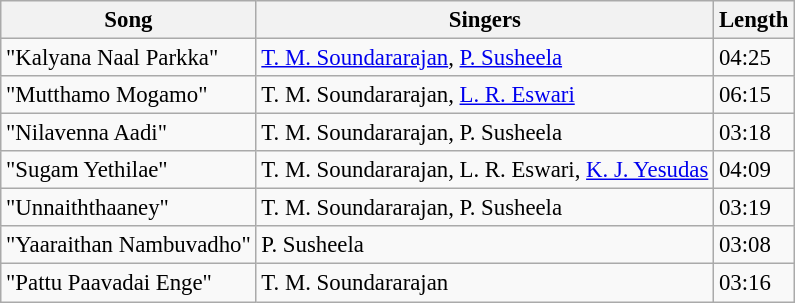<table class="wikitable" style="font-size:95%;">
<tr>
<th>Song</th>
<th>Singers</th>
<th>Length</th>
</tr>
<tr>
<td>"Kalyana Naal Parkka"</td>
<td><a href='#'>T. M. Soundararajan</a>, <a href='#'>P. Susheela</a></td>
<td>04:25</td>
</tr>
<tr>
<td>"Mutthamo Mogamo"</td>
<td>T. M. Soundararajan, <a href='#'>L. R. Eswari</a></td>
<td>06:15</td>
</tr>
<tr>
<td>"Nilavenna Aadi"</td>
<td>T. M. Soundararajan, P. Susheela</td>
<td>03:18</td>
</tr>
<tr>
<td>"Sugam Yethilae"</td>
<td>T. M. Soundararajan, L. R. Eswari, <a href='#'>K. J. Yesudas</a></td>
<td>04:09</td>
</tr>
<tr>
<td>"Unnaiththaaney"</td>
<td>T. M. Soundararajan, P. Susheela</td>
<td>03:19</td>
</tr>
<tr>
<td>"Yaaraithan Nambuvadho"</td>
<td>P. Susheela</td>
<td>03:08</td>
</tr>
<tr>
<td>"Pattu Paavadai Enge"</td>
<td>T. M. Soundararajan</td>
<td>03:16</td>
</tr>
</table>
